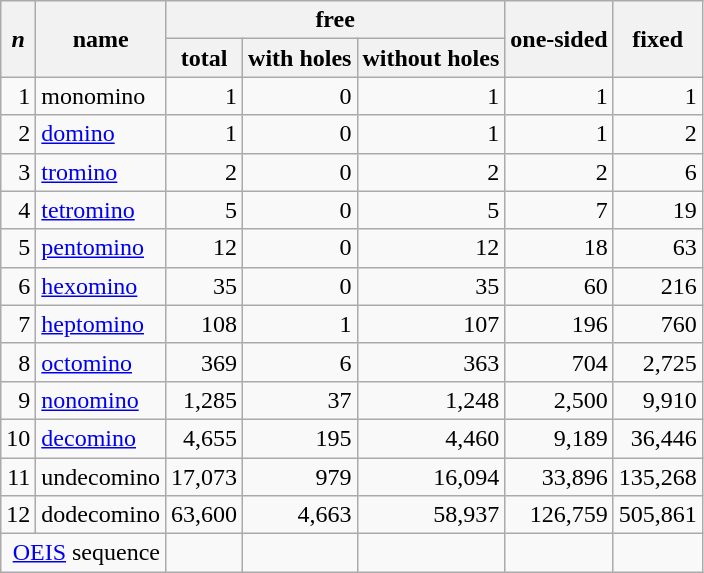<table class=wikitable>
<tr>
<th rowspan=2><em>n</em></th>
<th rowspan=2>name</th>
<th colspan=3>free</th>
<th rowspan=2>one-sided</th>
<th rowspan=2>fixed</th>
</tr>
<tr>
<th>total</th>
<th>with holes</th>
<th>without holes</th>
</tr>
<tr align=right>
<td>1</td>
<td align=left>monomino</td>
<td>1</td>
<td>0</td>
<td>1</td>
<td>1</td>
<td>1</td>
</tr>
<tr align=right>
<td>2</td>
<td align=left><a href='#'>domino</a></td>
<td>1</td>
<td>0</td>
<td>1</td>
<td>1</td>
<td>2</td>
</tr>
<tr align=right>
<td>3</td>
<td align=left><a href='#'>tromino</a></td>
<td>2</td>
<td>0</td>
<td>2</td>
<td>2</td>
<td>6</td>
</tr>
<tr align=right>
<td>4</td>
<td align=left><a href='#'>tetromino</a></td>
<td>5</td>
<td>0</td>
<td>5</td>
<td>7</td>
<td>19</td>
</tr>
<tr align=right>
<td>5</td>
<td align=left><a href='#'>pentomino</a></td>
<td>12</td>
<td>0</td>
<td>12</td>
<td>18</td>
<td>63</td>
</tr>
<tr align=right>
<td>6</td>
<td align=left><a href='#'>hexomino</a></td>
<td>35</td>
<td>0</td>
<td>35</td>
<td>60</td>
<td>216</td>
</tr>
<tr align=right>
<td>7</td>
<td align=left><a href='#'>heptomino</a></td>
<td>108</td>
<td>1</td>
<td>107</td>
<td>196</td>
<td>760</td>
</tr>
<tr align=right>
<td>8</td>
<td align=left><a href='#'>octomino</a></td>
<td>369</td>
<td>6</td>
<td>363</td>
<td>704</td>
<td>2,725</td>
</tr>
<tr align=right>
<td>9</td>
<td align=left><a href='#'>nonomino</a></td>
<td>1,285</td>
<td>37</td>
<td>1,248</td>
<td>2,500</td>
<td>9,910</td>
</tr>
<tr align=right>
<td>10</td>
<td align=left><a href='#'>decomino</a></td>
<td>4,655</td>
<td>195</td>
<td>4,460</td>
<td>9,189</td>
<td>36,446</td>
</tr>
<tr align=right>
<td>11</td>
<td align=left>undecomino</td>
<td>17,073</td>
<td>979</td>
<td>16,094</td>
<td>33,896</td>
<td>135,268</td>
</tr>
<tr align=right>
<td>12</td>
<td align=left>dodecomino</td>
<td>63,600</td>
<td>4,663</td>
<td>58,937</td>
<td>126,759</td>
<td>505,861</td>
</tr>
<tr align=right>
<td colspan=2><a href='#'>OEIS</a> sequence</td>
<td></td>
<td></td>
<td></td>
<td></td>
<td></td>
</tr>
</table>
